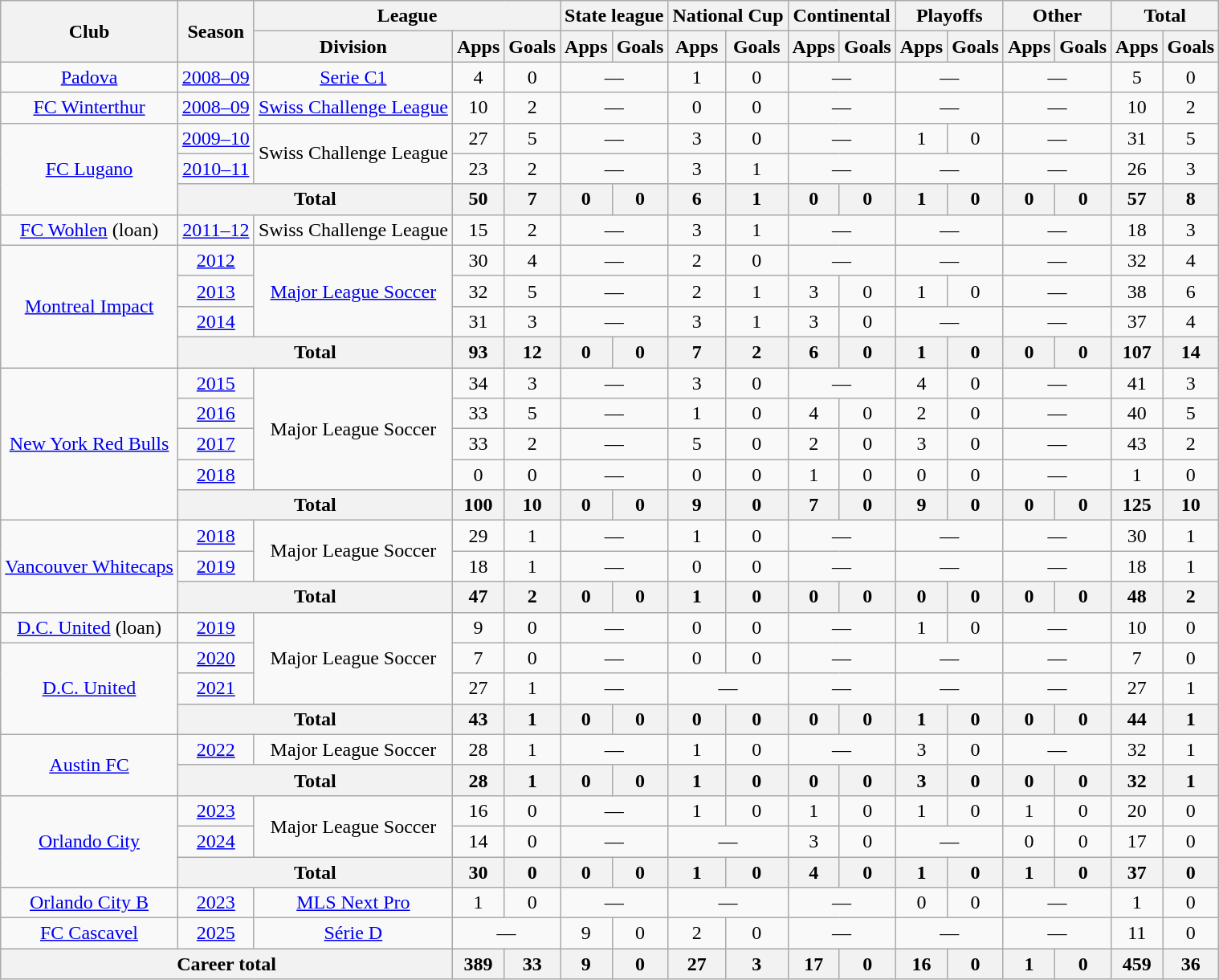<table class="wikitable" style="text-align:center">
<tr>
<th rowspan="2">Club</th>
<th rowspan="2">Season</th>
<th colspan="3">League</th>
<th colspan="2">State league</th>
<th colspan="2">National Cup</th>
<th colspan="2">Continental</th>
<th colspan="2">Playoffs</th>
<th colspan="2">Other</th>
<th colspan="2">Total</th>
</tr>
<tr>
<th>Division</th>
<th>Apps</th>
<th>Goals</th>
<th>Apps</th>
<th>Goals</th>
<th>Apps</th>
<th>Goals</th>
<th>Apps</th>
<th>Goals</th>
<th>Apps</th>
<th>Goals</th>
<th>Apps</th>
<th>Goals</th>
<th>Apps</th>
<th>Goals</th>
</tr>
<tr>
<td><a href='#'>Padova</a></td>
<td><a href='#'>2008–09</a></td>
<td><a href='#'>Serie C1</a></td>
<td>4</td>
<td>0</td>
<td colspan="2">—</td>
<td>1</td>
<td>0</td>
<td colspan="2">—</td>
<td colspan="2">—</td>
<td colspan="2">—</td>
<td>5</td>
<td>0</td>
</tr>
<tr>
<td><a href='#'>FC Winterthur</a></td>
<td><a href='#'>2008–09</a></td>
<td><a href='#'>Swiss Challenge League</a></td>
<td>10</td>
<td>2</td>
<td colspan="2">—</td>
<td>0</td>
<td>0</td>
<td colspan="2">—</td>
<td colspan="2">—</td>
<td colspan="2">—</td>
<td>10</td>
<td>2</td>
</tr>
<tr>
<td rowspan="3"><a href='#'>FC Lugano</a></td>
<td><a href='#'>2009–10</a></td>
<td rowspan="2">Swiss Challenge League</td>
<td>27</td>
<td>5</td>
<td colspan="2">—</td>
<td>3</td>
<td>0</td>
<td colspan="2">—</td>
<td>1</td>
<td>0</td>
<td colspan="2">—</td>
<td>31</td>
<td>5</td>
</tr>
<tr>
<td><a href='#'>2010–11</a></td>
<td>23</td>
<td>2</td>
<td colspan="2">—</td>
<td>3</td>
<td>1</td>
<td colspan="2">—</td>
<td colspan="2">—</td>
<td colspan="2">—</td>
<td>26</td>
<td>3</td>
</tr>
<tr>
<th colspan="2">Total</th>
<th>50</th>
<th>7</th>
<th>0</th>
<th>0</th>
<th>6</th>
<th>1</th>
<th>0</th>
<th>0</th>
<th>1</th>
<th>0</th>
<th>0</th>
<th>0</th>
<th>57</th>
<th>8</th>
</tr>
<tr>
<td><a href='#'>FC Wohlen</a> (loan)</td>
<td><a href='#'>2011–12</a></td>
<td>Swiss Challenge League</td>
<td>15</td>
<td>2</td>
<td colspan="2">—</td>
<td>3</td>
<td>1</td>
<td colspan="2">—</td>
<td colspan="2">—</td>
<td colspan="2">—</td>
<td>18</td>
<td>3</td>
</tr>
<tr>
<td rowspan="4"><a href='#'>Montreal Impact</a></td>
<td><a href='#'>2012</a></td>
<td rowspan="3"><a href='#'>Major League Soccer</a></td>
<td>30</td>
<td>4</td>
<td colspan="2">—</td>
<td>2</td>
<td>0</td>
<td colspan="2">—</td>
<td colspan="2">—</td>
<td colspan="2">—</td>
<td>32</td>
<td>4</td>
</tr>
<tr>
<td><a href='#'>2013</a></td>
<td>32</td>
<td>5</td>
<td colspan="2">—</td>
<td>2</td>
<td>1</td>
<td>3</td>
<td>0</td>
<td>1</td>
<td>0</td>
<td colspan="2">—</td>
<td>38</td>
<td>6</td>
</tr>
<tr>
<td><a href='#'>2014</a></td>
<td>31</td>
<td>3</td>
<td colspan="2">—</td>
<td>3</td>
<td>1</td>
<td>3</td>
<td>0</td>
<td colspan="2">—</td>
<td colspan="2">—</td>
<td>37</td>
<td>4</td>
</tr>
<tr>
<th colspan="2">Total</th>
<th>93</th>
<th>12</th>
<th>0</th>
<th>0</th>
<th>7</th>
<th>2</th>
<th>6</th>
<th>0</th>
<th>1</th>
<th>0</th>
<th>0</th>
<th>0</th>
<th>107</th>
<th>14</th>
</tr>
<tr>
<td rowspan="5"><a href='#'>New York Red Bulls</a></td>
<td><a href='#'>2015</a></td>
<td rowspan="4">Major League Soccer</td>
<td>34</td>
<td>3</td>
<td colspan="2">—</td>
<td>3</td>
<td>0</td>
<td colspan="2">—</td>
<td>4</td>
<td>0</td>
<td colspan="2">—</td>
<td>41</td>
<td>3</td>
</tr>
<tr>
<td><a href='#'>2016</a></td>
<td>33</td>
<td>5</td>
<td colspan="2">—</td>
<td>1</td>
<td>0</td>
<td>4</td>
<td>0</td>
<td>2</td>
<td>0</td>
<td colspan="2">—</td>
<td>40</td>
<td>5</td>
</tr>
<tr>
<td><a href='#'>2017</a></td>
<td>33</td>
<td>2</td>
<td colspan="2">—</td>
<td>5</td>
<td>0</td>
<td>2</td>
<td>0</td>
<td>3</td>
<td>0</td>
<td colspan="2">—</td>
<td>43</td>
<td>2</td>
</tr>
<tr>
<td><a href='#'>2018</a></td>
<td>0</td>
<td>0</td>
<td colspan="2">—</td>
<td>0</td>
<td>0</td>
<td>1</td>
<td>0</td>
<td>0</td>
<td>0</td>
<td colspan="2">—</td>
<td>1</td>
<td>0</td>
</tr>
<tr>
<th colspan="2">Total</th>
<th>100</th>
<th>10</th>
<th>0</th>
<th>0</th>
<th>9</th>
<th>0</th>
<th>7</th>
<th>0</th>
<th>9</th>
<th>0</th>
<th>0</th>
<th>0</th>
<th>125</th>
<th>10</th>
</tr>
<tr>
<td rowspan="3"><a href='#'>Vancouver Whitecaps</a></td>
<td><a href='#'>2018</a></td>
<td rowspan="2">Major League Soccer</td>
<td>29</td>
<td>1</td>
<td colspan="2">—</td>
<td>1</td>
<td>0</td>
<td colspan="2">—</td>
<td colspan="2">—</td>
<td colspan="2">—</td>
<td>30</td>
<td>1</td>
</tr>
<tr>
<td><a href='#'>2019</a></td>
<td>18</td>
<td>1</td>
<td colspan="2">—</td>
<td>0</td>
<td>0</td>
<td colspan="2">—</td>
<td colspan="2">—</td>
<td colspan="2">—</td>
<td>18</td>
<td>1</td>
</tr>
<tr>
<th colspan="2">Total</th>
<th>47</th>
<th>2</th>
<th>0</th>
<th>0</th>
<th>1</th>
<th>0</th>
<th>0</th>
<th>0</th>
<th>0</th>
<th>0</th>
<th>0</th>
<th>0</th>
<th>48</th>
<th>2</th>
</tr>
<tr>
<td rowspan="1"><a href='#'>D.C. United</a> (loan)</td>
<td><a href='#'>2019</a></td>
<td rowspan="3">Major League Soccer</td>
<td>9</td>
<td>0</td>
<td colspan="2">—</td>
<td>0</td>
<td>0</td>
<td colspan="2">—</td>
<td>1</td>
<td>0</td>
<td colspan="2">—</td>
<td>10</td>
<td>0</td>
</tr>
<tr>
<td rowspan="3"><a href='#'>D.C. United</a></td>
<td><a href='#'>2020</a></td>
<td>7</td>
<td>0</td>
<td colspan="2">—</td>
<td>0</td>
<td>0</td>
<td colspan="2">—</td>
<td colspan="2">—</td>
<td colspan="2">—</td>
<td>7</td>
<td>0</td>
</tr>
<tr>
<td><a href='#'>2021</a></td>
<td>27</td>
<td>1</td>
<td colspan="2">—</td>
<td colspan="2">—</td>
<td colspan="2">—</td>
<td colspan="2">—</td>
<td colspan="2">—</td>
<td>27</td>
<td>1</td>
</tr>
<tr>
<th colspan="2">Total</th>
<th>43</th>
<th>1</th>
<th>0</th>
<th>0</th>
<th>0</th>
<th>0</th>
<th>0</th>
<th>0</th>
<th>1</th>
<th>0</th>
<th>0</th>
<th>0</th>
<th>44</th>
<th>1</th>
</tr>
<tr>
<td rowspan="2"><a href='#'>Austin FC</a></td>
<td><a href='#'>2022</a></td>
<td>Major League Soccer</td>
<td>28</td>
<td>1</td>
<td colspan="2">—</td>
<td>1</td>
<td>0</td>
<td colspan="2">—</td>
<td>3</td>
<td>0</td>
<td colspan="2">—</td>
<td>32</td>
<td>1</td>
</tr>
<tr>
<th colspan="2">Total</th>
<th>28</th>
<th>1</th>
<th>0</th>
<th>0</th>
<th>1</th>
<th>0</th>
<th>0</th>
<th>0</th>
<th>3</th>
<th>0</th>
<th>0</th>
<th>0</th>
<th>32</th>
<th>1</th>
</tr>
<tr>
<td rowspan="3"><a href='#'>Orlando City</a></td>
<td><a href='#'>2023</a></td>
<td rowspan="2">Major League Soccer</td>
<td>16</td>
<td>0</td>
<td colspan="2">—</td>
<td>1</td>
<td>0</td>
<td>1</td>
<td>0</td>
<td>1</td>
<td>0</td>
<td>1</td>
<td>0</td>
<td>20</td>
<td>0</td>
</tr>
<tr>
<td><a href='#'>2024</a></td>
<td>14</td>
<td>0</td>
<td colspan="2">—</td>
<td colspan="2">—</td>
<td>3</td>
<td>0</td>
<td colspan="2">—</td>
<td>0</td>
<td>0</td>
<td>17</td>
<td>0</td>
</tr>
<tr>
<th colspan="2">Total</th>
<th>30</th>
<th>0</th>
<th>0</th>
<th>0</th>
<th>1</th>
<th>0</th>
<th>4</th>
<th>0</th>
<th>1</th>
<th>0</th>
<th>1</th>
<th>0</th>
<th>37</th>
<th>0</th>
</tr>
<tr>
<td><a href='#'>Orlando City B</a></td>
<td><a href='#'>2023</a></td>
<td><a href='#'>MLS Next Pro</a></td>
<td>1</td>
<td>0</td>
<td colspan="2">—</td>
<td colspan="2">—</td>
<td colspan="2">—</td>
<td>0</td>
<td>0</td>
<td colspan="2">—</td>
<td>1</td>
<td>0</td>
</tr>
<tr>
<td><a href='#'>FC Cascavel</a></td>
<td><a href='#'>2025</a></td>
<td><a href='#'>Série D</a></td>
<td colspan="2">—</td>
<td>9</td>
<td>0</td>
<td>2</td>
<td>0</td>
<td colspan="2">—</td>
<td colspan="2">—</td>
<td colspan="2">—</td>
<td>11</td>
<td>0</td>
</tr>
<tr>
<th colspan="3">Career total</th>
<th>389</th>
<th>33</th>
<th>9</th>
<th>0</th>
<th>27</th>
<th>3</th>
<th>17</th>
<th>0</th>
<th>16</th>
<th>0</th>
<th>1</th>
<th>0</th>
<th>459</th>
<th>36</th>
</tr>
</table>
